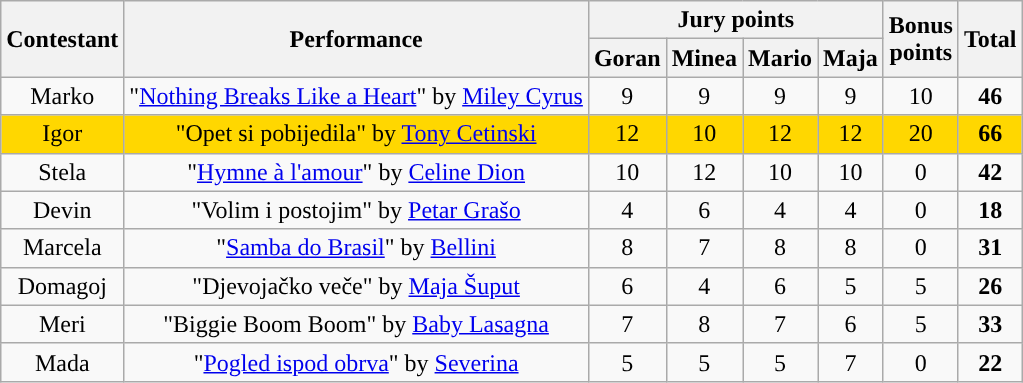<table class="wikitable sortable" style="text-align: center;">
<tr>
<th rowspan="2">Contestant</th>
<th rowspan="2">Performance</th>
<th colspan="4">Jury points</th>
<th rowspan="2">Bonus<br>points</th>
<th rowspan="2">Total</th>
</tr>
<tr>
<th>Goran</th>
<th>Minea</th>
<th>Mario</th>
<th>Maja</th>
</tr>
<tr>
<td>Marko</td>
<td>"<a href='#'>Nothing Breaks Like a Heart</a>" by <a href='#'>Miley Cyrus</a></td>
<td>9</td>
<td>9</td>
<td>9</td>
<td>9</td>
<td>10</td>
<td><strong>46</strong></td>
</tr>
<tr style="background-color:gold;">
<td>Igor</td>
<td>"Opet si pobijedila" by <a href='#'>Tony Cetinski</a></td>
<td>12</td>
<td>10</td>
<td>12</td>
<td>12</td>
<td>20</td>
<td><strong>66</strong></td>
</tr>
<tr>
<td>Stela</td>
<td>"<a href='#'>Hymne à l'amour</a>" by <a href='#'>Celine Dion</a></td>
<td>10</td>
<td>12</td>
<td>10</td>
<td>10</td>
<td>0</td>
<td><strong>42</strong></td>
</tr>
<tr>
<td>Devin</td>
<td>"Volim i postojim" by <a href='#'>Petar Grašo</a></td>
<td>4</td>
<td>6</td>
<td>4</td>
<td>4</td>
<td>0</td>
<td><strong>18</strong></td>
</tr>
<tr>
<td>Marcela</td>
<td>"<a href='#'>Samba do Brasil</a>" by <a href='#'>Bellini</a></td>
<td>8</td>
<td>7</td>
<td>8</td>
<td>8</td>
<td>0</td>
<td><strong>31</strong></td>
</tr>
<tr>
<td>Domagoj</td>
<td>"Djevojačko veče" by <a href='#'>Maja Šuput</a></td>
<td>6</td>
<td>4</td>
<td>6</td>
<td>5</td>
<td>5</td>
<td><strong>26</strong></td>
</tr>
<tr>
<td>Meri</td>
<td>"Biggie Boom Boom" by <a href='#'>Baby Lasagna</a></td>
<td>7</td>
<td>8</td>
<td>7</td>
<td>6</td>
<td>5</td>
<td><strong>33</strong></td>
</tr>
<tr>
<td>Mada</td>
<td>"<a href='#'>Pogled ispod obrva</a>" by <a href='#'>Severina</a></td>
<td>5</td>
<td>5</td>
<td>5</td>
<td>7</td>
<td>0</td>
<td><strong>22</strong></td>
</tr>
</table>
